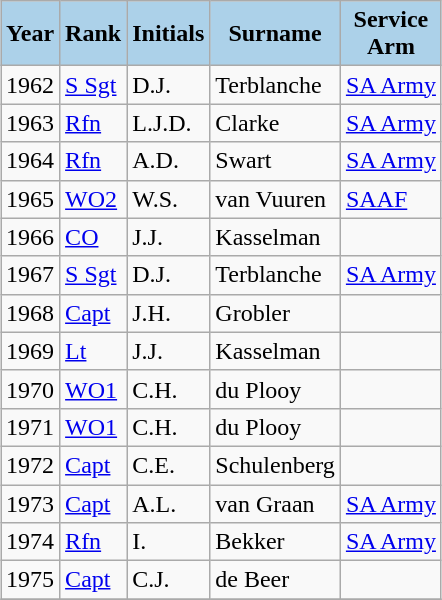<table class="wikitable sortable" style="margin:0.5em auto; font-size:100%;">
<tr>
<th scope="row"; style="background-color: #ACD1E9;">Year</th>
<th scope="row"; style="background-color: #ACD1E9;">Rank</th>
<th scope="row"; style="background-color: #ACD1E9;">Initials</th>
<th scope="row"; style="background-color: #ACD1E9;">Surname</th>
<th scope="row"; style="background-color: #ACD1E9;">Service<br>Arm</th>
</tr>
<tr>
<td>1962</td>
<td data-sort-value="14"><a href='#'>S Sgt</a></td>
<td>D.J.</td>
<td>Terblanche</td>
<td><a href='#'>SA Army</a></td>
</tr>
<tr>
<td>1963</td>
<td data-sort-value="18"><a href='#'>Rfn</a></td>
<td>L.J.D.</td>
<td>Clarke</td>
<td><a href='#'>SA Army</a></td>
</tr>
<tr>
<td>1964</td>
<td data-sort-value="18"><a href='#'>Rfn</a></td>
<td>A.D.</td>
<td>Swart</td>
<td><a href='#'>SA Army</a></td>
</tr>
<tr>
<td>1965</td>
<td data-sort-value="13"><a href='#'>WO2</a></td>
<td>W.S.</td>
<td>van Vuuren</td>
<td><a href='#'>SAAF</a></td>
</tr>
<tr>
<td>1966</td>
<td data-sort-value="11"><a href='#'>CO</a></td>
<td>J.J.</td>
<td>Kasselman</td>
<td></td>
</tr>
<tr>
<td>1967</td>
<td data-sort-value="14"><a href='#'>S Sgt</a></td>
<td>D.J.</td>
<td>Terblanche</td>
<td><a href='#'>SA Army</a></td>
</tr>
<tr>
<td>1968</td>
<td data-sort-value="8"><a href='#'>Capt</a></td>
<td>J.H.</td>
<td>Grobler</td>
<td></td>
</tr>
<tr>
<td>1969</td>
<td data-sort-value="9"><a href='#'>Lt</a></td>
<td>J.J.</td>
<td>Kasselman</td>
<td></td>
</tr>
<tr>
<td>1970</td>
<td data-sort-value="12"><a href='#'>WO1</a></td>
<td>C.H.</td>
<td>du Plooy</td>
<td></td>
</tr>
<tr>
<td>1971</td>
<td data-sort-value="12"><a href='#'>WO1</a></td>
<td>C.H.</td>
<td>du Plooy</td>
<td></td>
</tr>
<tr>
<td>1972</td>
<td data-sort-value="8"><a href='#'>Capt</a></td>
<td>C.E.</td>
<td>Schulenberg</td>
<td></td>
</tr>
<tr>
<td>1973</td>
<td data-sort-value="8"><a href='#'>Capt</a></td>
<td>A.L.</td>
<td>van Graan</td>
<td><a href='#'>SA Army</a></td>
</tr>
<tr>
<td>1974</td>
<td data-sort-value="18"><a href='#'>Rfn</a></td>
<td>I.</td>
<td>Bekker</td>
<td><a href='#'>SA Army</a></td>
</tr>
<tr>
<td>1975</td>
<td data-sort-value="8"><a href='#'>Capt</a></td>
<td>C.J.</td>
<td>de Beer</td>
<td></td>
</tr>
<tr>
</tr>
</table>
